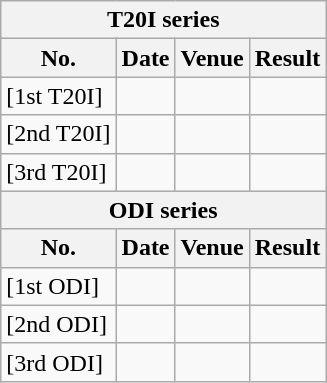<table class="wikitable">
<tr>
<th colspan="4">T20I series</th>
</tr>
<tr>
<th>No.</th>
<th>Date</th>
<th>Venue</th>
<th>Result</th>
</tr>
<tr>
<td>[1st T20I]</td>
<td></td>
<td></td>
<td></td>
</tr>
<tr>
<td>[2nd T20I]</td>
<td></td>
<td></td>
<td></td>
</tr>
<tr>
<td>[3rd T20I]</td>
<td></td>
<td></td>
<td></td>
</tr>
<tr>
<th colspan="4">ODI series</th>
</tr>
<tr>
<th>No.</th>
<th>Date</th>
<th>Venue</th>
<th>Result</th>
</tr>
<tr>
<td>[1st ODI]</td>
<td></td>
<td></td>
<td></td>
</tr>
<tr>
<td>[2nd ODI]</td>
<td></td>
<td></td>
<td></td>
</tr>
<tr>
<td>[3rd ODI]</td>
<td></td>
<td></td>
<td></td>
</tr>
</table>
